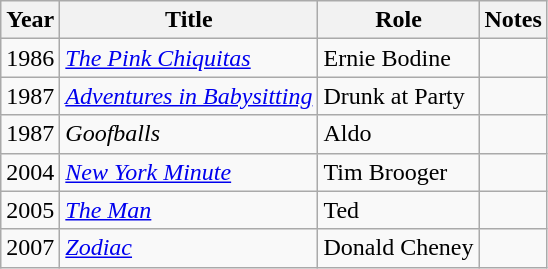<table class="wikitable sortable">
<tr>
<th>Year</th>
<th>Title</th>
<th>Role</th>
<th>Notes</th>
</tr>
<tr>
<td>1986</td>
<td data-sort-value="Pink Chiquitas, The"><em><a href='#'>The Pink Chiquitas</a></em></td>
<td>Ernie Bodine</td>
<td></td>
</tr>
<tr>
<td>1987</td>
<td><em><a href='#'>Adventures in Babysitting</a></em></td>
<td>Drunk at Party</td>
<td></td>
</tr>
<tr>
<td>1987</td>
<td><em>Goofballs</em></td>
<td>Aldo</td>
<td></td>
</tr>
<tr>
<td>2004</td>
<td><a href='#'><em>New York Minute</em></a></td>
<td>Tim Brooger</td>
<td></td>
</tr>
<tr>
<td>2005</td>
<td data-sort-value="Man, The"><a href='#'><em>The Man</em></a></td>
<td>Ted</td>
<td></td>
</tr>
<tr>
<td>2007</td>
<td><a href='#'><em>Zodiac</em></a></td>
<td>Donald Cheney</td>
</tr>
</table>
